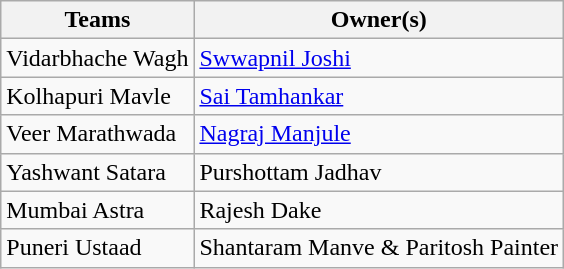<table class="wikitable">
<tr>
<th>Teams</th>
<th>Owner(s)</th>
</tr>
<tr>
<td rowspan="1">Vidarbhache Wagh</td>
<td rowspan="1"><a href='#'>Swwapnil Joshi</a></td>
</tr>
<tr>
<td rowspan="1">Kolhapuri Mavle</td>
<td rowspan="1"><a href='#'>Sai Tamhankar</a></td>
</tr>
<tr>
<td rowspan="1">Veer Marathwada</td>
<td rowspan="1"><a href='#'>Nagraj Manjule</a></td>
</tr>
<tr>
<td rowspan="1">Yashwant Satara</td>
<td rowspan="1">Purshottam Jadhav</td>
</tr>
<tr>
<td rowspan="1">Mumbai Astra</td>
<td rowspan="1">Rajesh Dake</td>
</tr>
<tr>
<td rowspan="1">Puneri Ustaad</td>
<td rowspan="1">Shantaram Manve & Paritosh Painter</td>
</tr>
</table>
